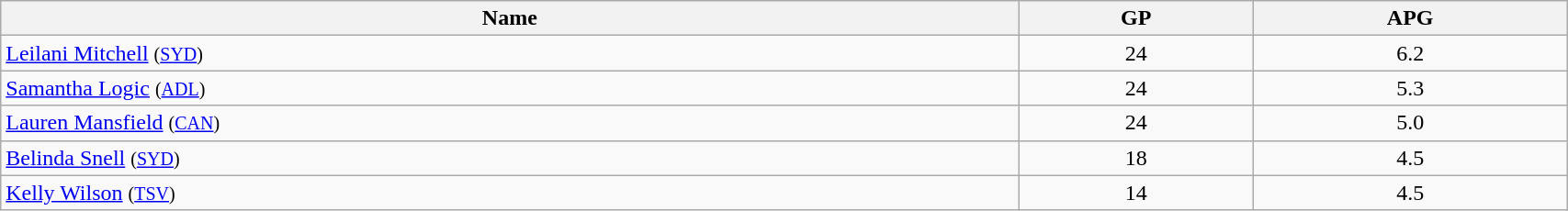<table class=wikitable width="90%">
<tr>
<th width="65%">Name</th>
<th width="15%">GP</th>
<th width="20%">APG</th>
</tr>
<tr>
<td> <a href='#'>Leilani Mitchell</a> <small>(<a href='#'>SYD</a>)</small></td>
<td align=center>24</td>
<td align=center>6.2</td>
</tr>
<tr>
<td> <a href='#'>Samantha Logic</a> <small>(<a href='#'>ADL</a>)</small></td>
<td align=center>24</td>
<td align=center>5.3</td>
</tr>
<tr>
<td> <a href='#'>Lauren Mansfield</a> <small>(<a href='#'>CAN</a>)</small></td>
<td align=center>24</td>
<td align=center>5.0</td>
</tr>
<tr>
<td> <a href='#'>Belinda Snell</a> <small>(<a href='#'>SYD</a>)</small></td>
<td align=center>18</td>
<td align=center>4.5</td>
</tr>
<tr>
<td> <a href='#'>Kelly Wilson</a> <small>(<a href='#'>TSV</a>)</small></td>
<td align=center>14</td>
<td align=center>4.5</td>
</tr>
</table>
